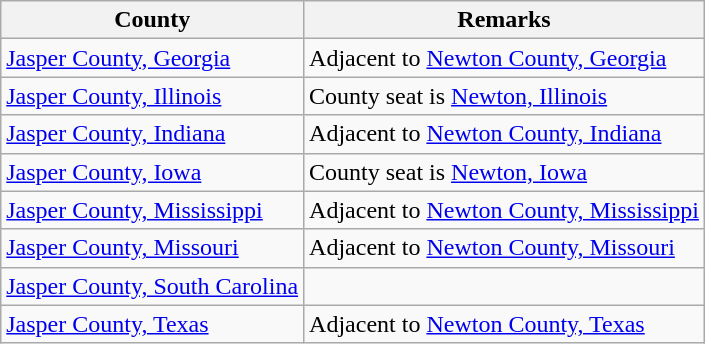<table class="wikitable">
<tr>
<th>County</th>
<th>Remarks</th>
</tr>
<tr>
<td><a href='#'>Jasper County, Georgia</a></td>
<td>Adjacent to <a href='#'>Newton County, Georgia</a></td>
</tr>
<tr>
<td><a href='#'>Jasper County, Illinois</a></td>
<td>County seat is <a href='#'>Newton, Illinois</a></td>
</tr>
<tr>
<td><a href='#'>Jasper County, Indiana</a></td>
<td>Adjacent to <a href='#'>Newton County, Indiana</a></td>
</tr>
<tr>
<td><a href='#'>Jasper County, Iowa</a></td>
<td>County seat is <a href='#'>Newton, Iowa</a></td>
</tr>
<tr>
<td><a href='#'>Jasper County, Mississippi</a></td>
<td>Adjacent to <a href='#'>Newton County, Mississippi</a></td>
</tr>
<tr>
<td><a href='#'>Jasper County, Missouri</a></td>
<td>Adjacent to <a href='#'>Newton County, Missouri</a></td>
</tr>
<tr>
<td><a href='#'>Jasper County, South Carolina</a></td>
<td></td>
</tr>
<tr>
<td><a href='#'>Jasper County, Texas</a></td>
<td>Adjacent to <a href='#'>Newton County, Texas</a></td>
</tr>
</table>
